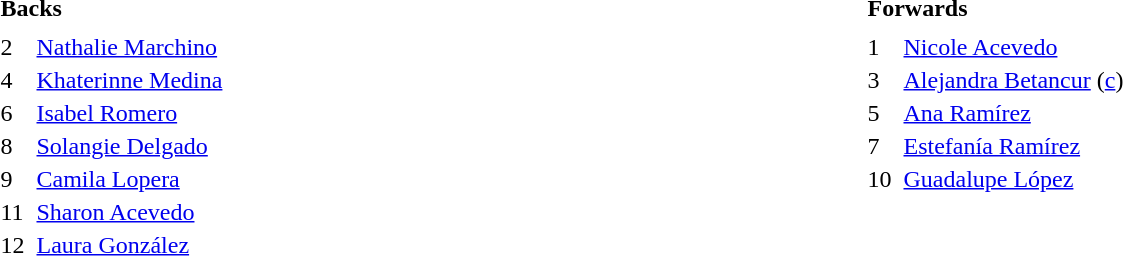<table style="text-align:left">
<tr>
<th colspan=2>Backs</th>
<th colspan=2>Forwards</th>
</tr>
<tr>
<th style="width:20px;"></th>
<th style="width:550px;"></th>
<th style="width:20px;"></th>
<th style="width:170px;"></th>
</tr>
<tr>
<td align=centre>2</td>
<td><a href='#'>Nathalie Marchino</a></td>
<td align=centre>1</td>
<td><a href='#'>Nicole Acevedo</a></td>
</tr>
<tr>
<td align=centre>4</td>
<td><a href='#'>Khaterinne Medina</a></td>
<td align=centre>3</td>
<td><a href='#'>Alejandra Betancur</a> (<a href='#'>c</a>)</td>
</tr>
<tr>
<td align=centre>6</td>
<td><a href='#'>Isabel Romero</a></td>
<td align=centre>5</td>
<td><a href='#'>Ana Ramírez</a></td>
</tr>
<tr>
<td align=centre>8</td>
<td><a href='#'>Solangie Delgado</a></td>
<td align=centre>7</td>
<td><a href='#'>Estefanía Ramírez</a></td>
</tr>
<tr>
<td align=centre>9</td>
<td><a href='#'>Camila Lopera</a></td>
<td align=centre>10</td>
<td><a href='#'>Guadalupe López</a></td>
</tr>
<tr>
<td align=centre>11</td>
<td><a href='#'>Sharon Acevedo</a></td>
<td align=centre></td>
<td></td>
</tr>
<tr>
<td align=centre>12</td>
<td><a href='#'>Laura González</a></td>
<td align=centre></td>
<td></td>
</tr>
</table>
